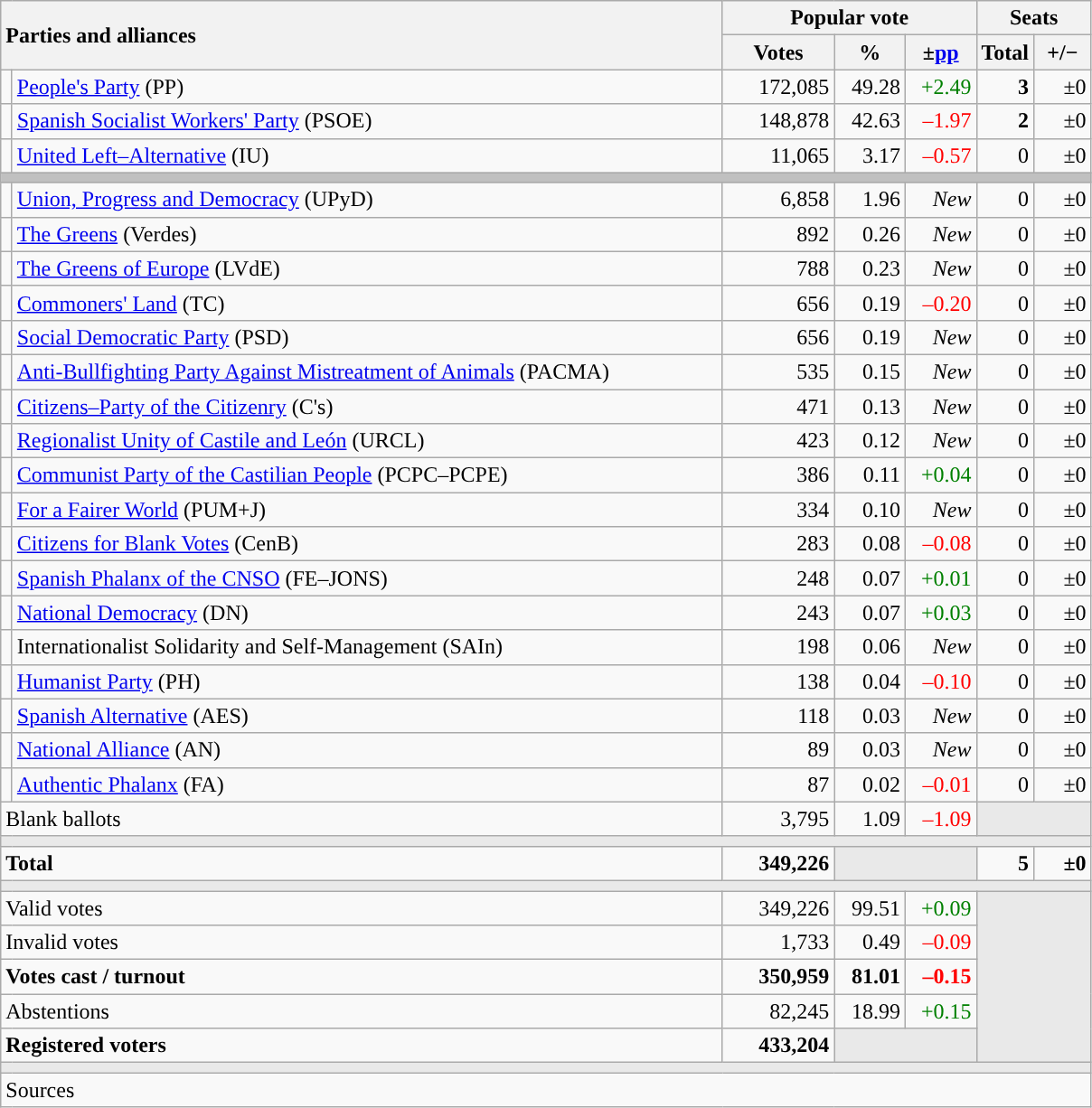<table class="wikitable" style="text-align:right;">
<tr>
<th style="text-align:left;" rowspan="2" colspan="2" width="525">Parties and alliances</th>
<th colspan="3">Popular vote</th>
<th colspan="2">Seats</th>
</tr>
<tr>
<th width="75">Votes</th>
<th width="45">%</th>
<th width="45">±<a href='#'>pp</a></th>
<th width="35">Total</th>
<th width="35">+/−</th>
</tr>
<tr>
<td width="1" style="color:inherit;background:"></td>
<td align="left"><a href='#'>People's Party</a> (PP)</td>
<td>172,085</td>
<td>49.28</td>
<td style="color:green;">+2.49</td>
<td><strong>3</strong></td>
<td>±0</td>
</tr>
<tr>
<td style="color:inherit;background:"></td>
<td align="left"><a href='#'>Spanish Socialist Workers' Party</a> (PSOE)</td>
<td>148,878</td>
<td>42.63</td>
<td style="color:red;">–1.97</td>
<td><strong>2</strong></td>
<td>±0</td>
</tr>
<tr>
<td style="color:inherit;background:"></td>
<td align="left"><a href='#'>United Left–Alternative</a> (IU)</td>
<td>11,065</td>
<td>3.17</td>
<td style="color:red;">–0.57</td>
<td>0</td>
<td>±0</td>
</tr>
<tr>
<td colspan="7" bgcolor="#C0C0C0"></td>
</tr>
<tr>
<td style="color:inherit;background:"></td>
<td align="left"><a href='#'>Union, Progress and Democracy</a> (UPyD)</td>
<td>6,858</td>
<td>1.96</td>
<td><em>New</em></td>
<td>0</td>
<td>±0</td>
</tr>
<tr>
<td style="color:inherit;background:"></td>
<td align="left"><a href='#'>The Greens</a> (Verdes)</td>
<td>892</td>
<td>0.26</td>
<td><em>New</em></td>
<td>0</td>
<td>±0</td>
</tr>
<tr>
<td style="color:inherit;background:"></td>
<td align="left"><a href='#'>The Greens of Europe</a> (LVdE)</td>
<td>788</td>
<td>0.23</td>
<td><em>New</em></td>
<td>0</td>
<td>±0</td>
</tr>
<tr>
<td style="color:inherit;background:"></td>
<td align="left"><a href='#'>Commoners' Land</a> (TC)</td>
<td>656</td>
<td>0.19</td>
<td style="color:red;">–0.20</td>
<td>0</td>
<td>±0</td>
</tr>
<tr>
<td style="color:inherit;background:"></td>
<td align="left"><a href='#'>Social Democratic Party</a> (PSD)</td>
<td>656</td>
<td>0.19</td>
<td><em>New</em></td>
<td>0</td>
<td>±0</td>
</tr>
<tr>
<td style="color:inherit;background:"></td>
<td align="left"><a href='#'>Anti-Bullfighting Party Against Mistreatment of Animals</a> (PACMA)</td>
<td>535</td>
<td>0.15</td>
<td><em>New</em></td>
<td>0</td>
<td>±0</td>
</tr>
<tr>
<td style="color:inherit;background:"></td>
<td align="left"><a href='#'>Citizens–Party of the Citizenry</a> (C's)</td>
<td>471</td>
<td>0.13</td>
<td><em>New</em></td>
<td>0</td>
<td>±0</td>
</tr>
<tr>
<td style="color:inherit;background:"></td>
<td align="left"><a href='#'>Regionalist Unity of Castile and León</a> (URCL)</td>
<td>423</td>
<td>0.12</td>
<td><em>New</em></td>
<td>0</td>
<td>±0</td>
</tr>
<tr>
<td style="color:inherit;background:"></td>
<td align="left"><a href='#'>Communist Party of the Castilian People</a> (PCPC–PCPE)</td>
<td>386</td>
<td>0.11</td>
<td style="color:green;">+0.04</td>
<td>0</td>
<td>±0</td>
</tr>
<tr>
<td style="color:inherit;background:"></td>
<td align="left"><a href='#'>For a Fairer World</a> (PUM+J)</td>
<td>334</td>
<td>0.10</td>
<td><em>New</em></td>
<td>0</td>
<td>±0</td>
</tr>
<tr>
<td style="color:inherit;background:"></td>
<td align="left"><a href='#'>Citizens for Blank Votes</a> (CenB)</td>
<td>283</td>
<td>0.08</td>
<td style="color:red;">–0.08</td>
<td>0</td>
<td>±0</td>
</tr>
<tr>
<td style="color:inherit;background:"></td>
<td align="left"><a href='#'>Spanish Phalanx of the CNSO</a> (FE–JONS)</td>
<td>248</td>
<td>0.07</td>
<td style="color:green;">+0.01</td>
<td>0</td>
<td>±0</td>
</tr>
<tr>
<td style="color:inherit;background:"></td>
<td align="left"><a href='#'>National Democracy</a> (DN)</td>
<td>243</td>
<td>0.07</td>
<td style="color:green;">+0.03</td>
<td>0</td>
<td>±0</td>
</tr>
<tr>
<td style="color:inherit;background:"></td>
<td align="left">Internationalist Solidarity and Self-Management (SAIn)</td>
<td>198</td>
<td>0.06</td>
<td><em>New</em></td>
<td>0</td>
<td>±0</td>
</tr>
<tr>
<td style="color:inherit;background:"></td>
<td align="left"><a href='#'>Humanist Party</a> (PH)</td>
<td>138</td>
<td>0.04</td>
<td style="color:red;">–0.10</td>
<td>0</td>
<td>±0</td>
</tr>
<tr>
<td style="color:inherit;background:"></td>
<td align="left"><a href='#'>Spanish Alternative</a> (AES)</td>
<td>118</td>
<td>0.03</td>
<td><em>New</em></td>
<td>0</td>
<td>±0</td>
</tr>
<tr>
<td style="color:inherit;background:"></td>
<td align="left"><a href='#'>National Alliance</a> (AN)</td>
<td>89</td>
<td>0.03</td>
<td><em>New</em></td>
<td>0</td>
<td>±0</td>
</tr>
<tr>
<td style="color:inherit;background:"></td>
<td align="left"><a href='#'>Authentic Phalanx</a> (FA)</td>
<td>87</td>
<td>0.02</td>
<td style="color:red;">–0.01</td>
<td>0</td>
<td>±0</td>
</tr>
<tr>
<td align="left" colspan="2">Blank ballots</td>
<td>3,795</td>
<td>1.09</td>
<td style="color:red;">–1.09</td>
<td bgcolor="#E9E9E9" colspan="2"></td>
</tr>
<tr>
<td colspan="7" bgcolor="#E9E9E9"></td>
</tr>
<tr style="font-weight:bold;">
<td align="left" colspan="2">Total</td>
<td>349,226</td>
<td bgcolor="#E9E9E9" colspan="2"></td>
<td>5</td>
<td>±0</td>
</tr>
<tr>
<td colspan="7" bgcolor="#E9E9E9"></td>
</tr>
<tr>
<td align="left" colspan="2">Valid votes</td>
<td>349,226</td>
<td>99.51</td>
<td style="color:green;">+0.09</td>
<td bgcolor="#E9E9E9" colspan="2" rowspan="5"></td>
</tr>
<tr>
<td align="left" colspan="2">Invalid votes</td>
<td>1,733</td>
<td>0.49</td>
<td style="color:red;">–0.09</td>
</tr>
<tr style="font-weight:bold;">
<td align="left" colspan="2">Votes cast / turnout</td>
<td>350,959</td>
<td>81.01</td>
<td style="color:red;">–0.15</td>
</tr>
<tr>
<td align="left" colspan="2">Abstentions</td>
<td>82,245</td>
<td>18.99</td>
<td style="color:green;">+0.15</td>
</tr>
<tr style="font-weight:bold;">
<td align="left" colspan="2">Registered voters</td>
<td>433,204</td>
<td bgcolor="#E9E9E9" colspan="2"></td>
</tr>
<tr>
<td colspan="7" bgcolor="#E9E9E9"></td>
</tr>
<tr>
<td align="left" colspan="7">Sources</td>
</tr>
</table>
